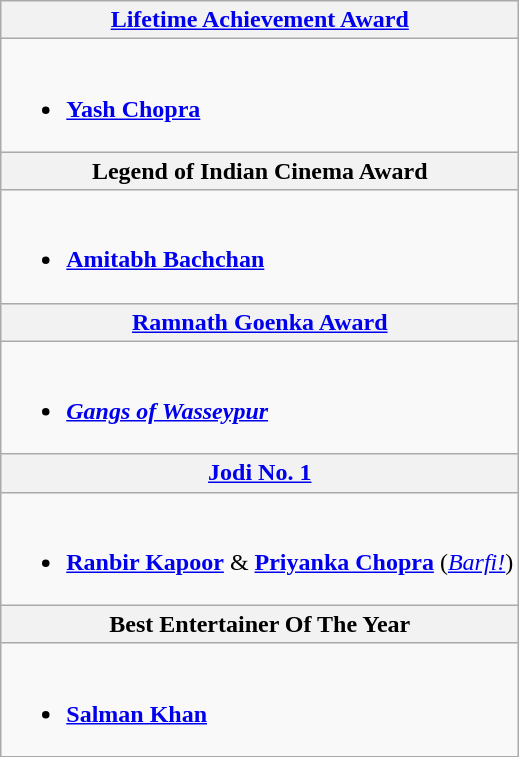<table class="wikitable">
<tr>
<th colspan="2"><a href='#'>Lifetime Achievement Award</a></th>
</tr>
<tr>
<td colspan="2"><br><ul><li><strong><a href='#'>Yash Chopra</a></strong></li></ul></td>
</tr>
<tr>
<th colspan="2">Legend of Indian Cinema Award</th>
</tr>
<tr>
<td colspan="2"><br><ul><li><strong><a href='#'>Amitabh Bachchan</a></strong></li></ul></td>
</tr>
<tr>
<th colspan="2"><a href='#'>Ramnath Goenka Award</a></th>
</tr>
<tr>
<td colspan="2"><br><ul><li><strong><em><a href='#'>Gangs of Wasseypur</a></em></strong></li></ul></td>
</tr>
<tr>
<th colspan="2"><a href='#'>Jodi No. 1</a></th>
</tr>
<tr>
<td colspan="2"><br><ul><li><strong><a href='#'>Ranbir Kapoor</a></strong> & <strong><a href='#'>Priyanka Chopra</a></strong> (<em><a href='#'>Barfi!</a></em>)</li></ul></td>
</tr>
<tr>
<th colspan="2">Best Entertainer Of The Year</th>
</tr>
<tr>
<td colspan="2"><br><ul><li><strong><a href='#'>Salman Khan</a></strong></li></ul></td>
</tr>
<tr>
</tr>
</table>
